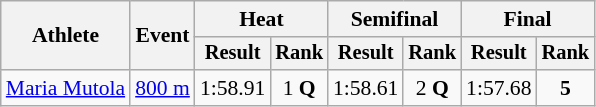<table class=wikitable style="font-size:90%">
<tr>
<th rowspan="2">Athlete</th>
<th rowspan="2">Event</th>
<th colspan="2">Heat</th>
<th colspan="2">Semifinal</th>
<th colspan="2">Final</th>
</tr>
<tr style="font-size:95%">
<th>Result</th>
<th>Rank</th>
<th>Result</th>
<th>Rank</th>
<th>Result</th>
<th>Rank</th>
</tr>
<tr align=center>
<td align=left><a href='#'>Maria Mutola</a></td>
<td align=left><a href='#'>800 m</a></td>
<td>1:58.91</td>
<td>1 <strong>Q</strong></td>
<td>1:58.61</td>
<td>2 <strong>Q</strong></td>
<td>1:57.68</td>
<td><strong>5</strong></td>
</tr>
</table>
